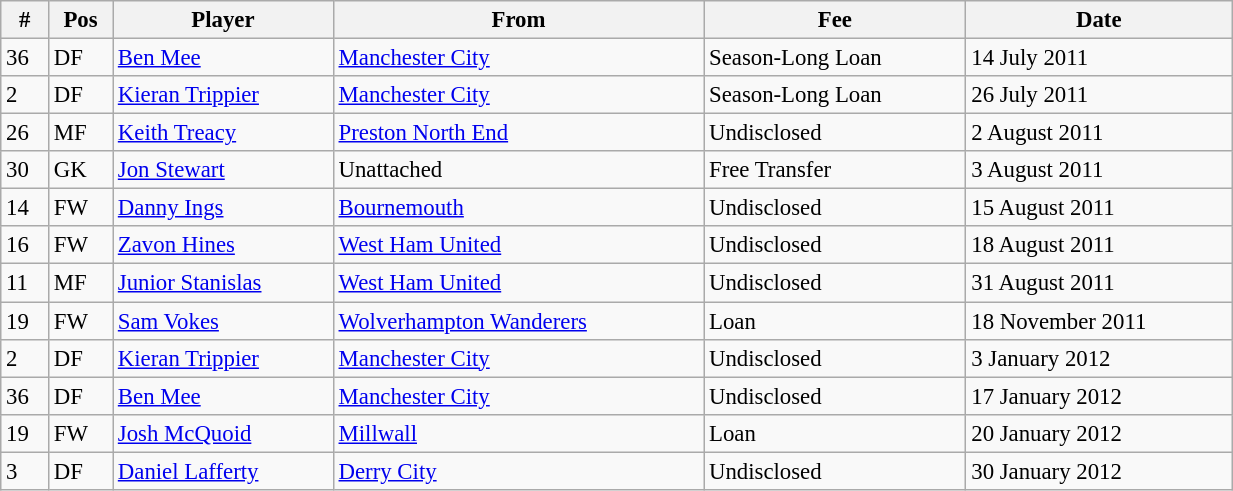<table width=65% class="wikitable" style="text-align:center; font-size:95%; text-align:left">
<tr>
<th><strong>#</strong></th>
<th><strong>Pos</strong></th>
<th><strong>Player</strong></th>
<th><strong>From</strong></th>
<th><strong>Fee</strong></th>
<th><strong>Date</strong></th>
</tr>
<tr --->
<td>36</td>
<td>DF</td>
<td> <a href='#'>Ben Mee</a></td>
<td><a href='#'>Manchester City</a></td>
<td>Season-Long Loan</td>
<td>14 July 2011</td>
</tr>
<tr --->
<td>2</td>
<td>DF</td>
<td> <a href='#'>Kieran Trippier</a></td>
<td><a href='#'>Manchester City</a></td>
<td>Season-Long Loan</td>
<td>26 July 2011</td>
</tr>
<tr --->
<td>26</td>
<td>MF</td>
<td> <a href='#'>Keith Treacy</a></td>
<td><a href='#'>Preston North End</a></td>
<td>Undisclosed</td>
<td>2 August 2011</td>
</tr>
<tr --->
<td>30</td>
<td>GK</td>
<td> <a href='#'>Jon Stewart</a></td>
<td>Unattached</td>
<td>Free Transfer</td>
<td>3 August 2011</td>
</tr>
<tr --->
<td>14</td>
<td>FW</td>
<td> <a href='#'>Danny Ings</a></td>
<td><a href='#'>Bournemouth</a></td>
<td>Undisclosed</td>
<td>15 August 2011</td>
</tr>
<tr --->
<td>16</td>
<td>FW</td>
<td> <a href='#'>Zavon Hines</a></td>
<td><a href='#'>West Ham United</a></td>
<td>Undisclosed</td>
<td>18 August 2011</td>
</tr>
<tr --->
<td>11</td>
<td>MF</td>
<td> <a href='#'>Junior Stanislas</a></td>
<td><a href='#'>West Ham United</a></td>
<td>Undisclosed</td>
<td>31 August 2011</td>
</tr>
<tr --->
<td>19</td>
<td>FW</td>
<td> <a href='#'>Sam Vokes</a></td>
<td><a href='#'>Wolverhampton Wanderers</a></td>
<td>Loan</td>
<td>18 November 2011</td>
</tr>
<tr --->
<td>2</td>
<td>DF</td>
<td> <a href='#'>Kieran Trippier</a></td>
<td><a href='#'>Manchester City</a></td>
<td>Undisclosed</td>
<td>3 January 2012</td>
</tr>
<tr --->
<td>36</td>
<td>DF</td>
<td> <a href='#'>Ben Mee</a></td>
<td><a href='#'>Manchester City</a></td>
<td>Undisclosed</td>
<td>17 January 2012</td>
</tr>
<tr --->
<td>19</td>
<td>FW</td>
<td> <a href='#'>Josh McQuoid</a></td>
<td><a href='#'>Millwall</a></td>
<td>Loan</td>
<td>20 January 2012</td>
</tr>
<tr --->
<td>3</td>
<td>DF</td>
<td> <a href='#'>Daniel Lafferty</a></td>
<td><a href='#'>Derry City</a></td>
<td>Undisclosed</td>
<td>30 January 2012</td>
</tr>
</table>
